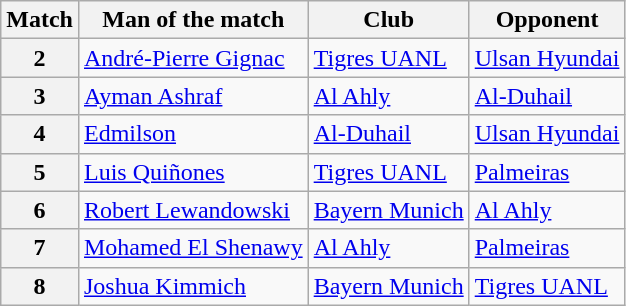<table class="wikitable sortable">
<tr>
<th>Match</th>
<th>Man of the match</th>
<th>Club</th>
<th>Opponent</th>
</tr>
<tr>
<th>2</th>
<td> <a href='#'>André-Pierre Gignac</a></td>
<td> <a href='#'>Tigres UANL</a></td>
<td> <a href='#'>Ulsan Hyundai</a></td>
</tr>
<tr>
<th>3</th>
<td> <a href='#'>Ayman Ashraf</a></td>
<td> <a href='#'>Al Ahly</a></td>
<td> <a href='#'>Al-Duhail</a></td>
</tr>
<tr>
<th>4</th>
<td> <a href='#'>Edmilson</a></td>
<td> <a href='#'>Al-Duhail</a></td>
<td> <a href='#'>Ulsan Hyundai</a></td>
</tr>
<tr>
<th>5</th>
<td> <a href='#'>Luis Quiñones</a></td>
<td> <a href='#'>Tigres UANL</a></td>
<td> <a href='#'>Palmeiras</a></td>
</tr>
<tr>
<th>6</th>
<td> <a href='#'>Robert Lewandowski</a></td>
<td> <a href='#'>Bayern Munich</a></td>
<td> <a href='#'>Al Ahly</a></td>
</tr>
<tr>
<th>7</th>
<td> <a href='#'>Mohamed El Shenawy</a></td>
<td> <a href='#'>Al Ahly</a></td>
<td> <a href='#'>Palmeiras</a></td>
</tr>
<tr>
<th>8</th>
<td> <a href='#'>Joshua Kimmich</a></td>
<td> <a href='#'>Bayern Munich</a></td>
<td> <a href='#'>Tigres UANL</a></td>
</tr>
</table>
